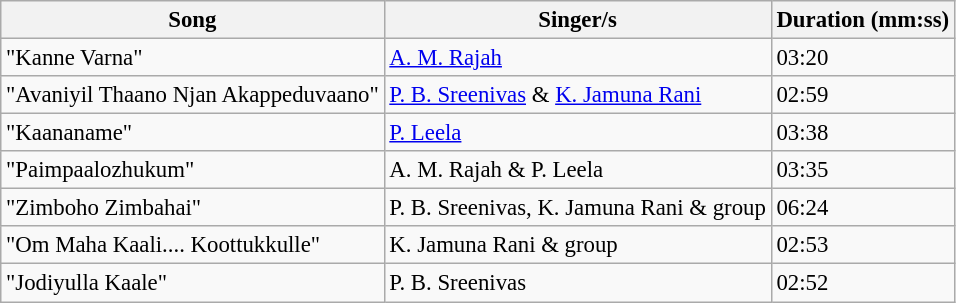<table class="wikitable" style="font-size:95%;">
<tr>
<th>Song</th>
<th>Singer/s</th>
<th>Duration (mm:ss)</th>
</tr>
<tr>
<td>"Kanne Varna"</td>
<td><a href='#'>A. M. Rajah</a></td>
<td>03:20</td>
</tr>
<tr>
<td>"Avaniyil Thaano Njan Akappeduvaano"</td>
<td><a href='#'>P. B. Sreenivas</a> & <a href='#'>K. Jamuna Rani</a></td>
<td>02:59</td>
</tr>
<tr>
<td>"Kaananame"</td>
<td><a href='#'>P. Leela</a></td>
<td>03:38</td>
</tr>
<tr>
<td>"Paimpaalozhukum"</td>
<td>A. M. Rajah & P. Leela</td>
<td>03:35</td>
</tr>
<tr>
<td>"Zimboho Zimbahai"</td>
<td>P. B. Sreenivas, K. Jamuna Rani & group</td>
<td>06:24</td>
</tr>
<tr>
<td>"Om Maha Kaali.... Koottukkulle"</td>
<td>K. Jamuna Rani & group</td>
<td>02:53</td>
</tr>
<tr>
<td>"Jodiyulla Kaale"</td>
<td>P. B. Sreenivas</td>
<td>02:52</td>
</tr>
</table>
